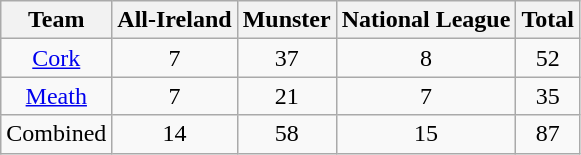<table class="wikitable" style="text-align:center;">
<tr>
<th>Team</th>
<th>All-Ireland</th>
<th>Munster</th>
<th>National League</th>
<th>Total</th>
</tr>
<tr |>
<td><a href='#'>Cork</a></td>
<td>7</td>
<td>37</td>
<td>8</td>
<td>52</td>
</tr>
<tr |>
<td><a href='#'>Meath</a></td>
<td>7</td>
<td>21</td>
<td>7</td>
<td>35</td>
</tr>
<tr>
<td>Combined</td>
<td>14</td>
<td>58</td>
<td>15</td>
<td>87</td>
</tr>
</table>
